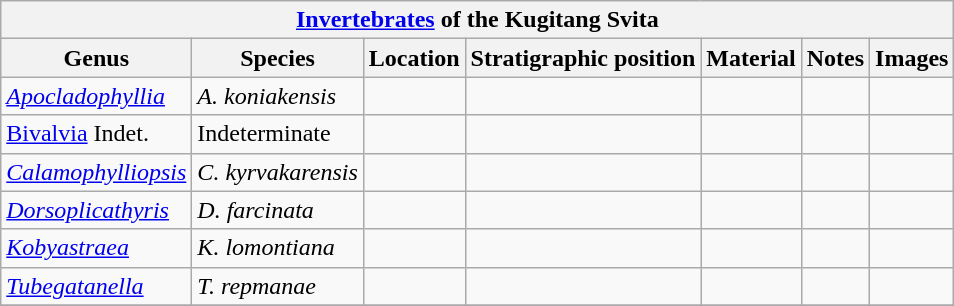<table class="wikitable" align="center">
<tr>
<th colspan="7" align="center"><a href='#'>Invertebrates</a> of the Kugitang Svita</th>
</tr>
<tr>
<th>Genus</th>
<th>Species</th>
<th>Location</th>
<th>Stratigraphic position</th>
<th>Material</th>
<th>Notes</th>
<th>Images</th>
</tr>
<tr>
<td><em><a href='#'>Apocladophyllia</a></em></td>
<td><em>A. koniakensis</em></td>
<td></td>
<td></td>
<td></td>
<td></td>
<td></td>
</tr>
<tr>
<td><a href='#'>Bivalvia</a> Indet.</td>
<td>Indeterminate</td>
<td></td>
<td></td>
<td></td>
<td></td>
<td></td>
</tr>
<tr>
<td><em><a href='#'>Calamophylliopsis</a></em></td>
<td><em>C. kyrvakarensis</em></td>
<td></td>
<td></td>
<td></td>
<td></td>
<td></td>
</tr>
<tr>
<td><em><a href='#'>Dorsoplicathyris</a></em></td>
<td><em>D. farcinata</em></td>
<td></td>
<td></td>
<td></td>
<td></td>
<td></td>
</tr>
<tr>
<td><em><a href='#'>Kobyastraea</a></em></td>
<td><em>K. lomontiana</em></td>
<td></td>
<td></td>
<td></td>
<td></td>
<td></td>
</tr>
<tr>
<td><em><a href='#'>Tubegatanella</a></em></td>
<td><em>T. repmanae</em></td>
<td></td>
<td></td>
<td></td>
<td></td>
<td></td>
</tr>
<tr>
</tr>
</table>
